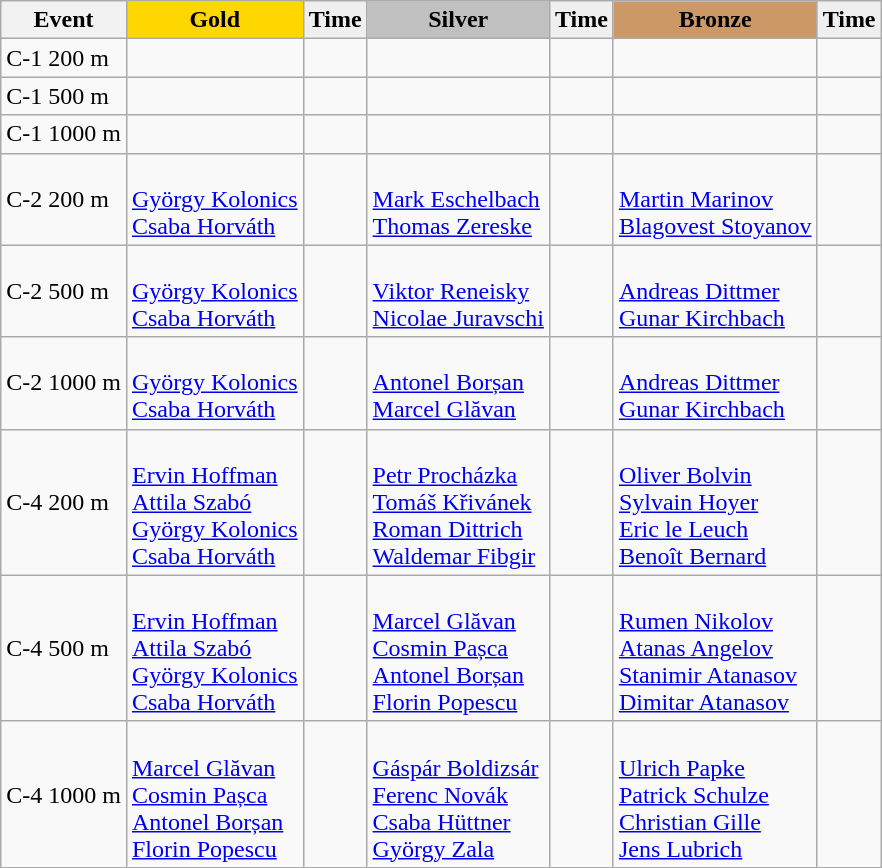<table class="wikitable">
<tr>
<th>Event</th>
<td align=center bgcolor="gold"><strong>Gold</strong></td>
<td align=center bgcolor="EFEFEF"><strong>Time</strong></td>
<td align=center bgcolor="silver"><strong>Silver</strong></td>
<td align=center bgcolor="EFEFEF"><strong>Time</strong></td>
<td align=center bgcolor="CC9966"><strong>Bronze</strong></td>
<td align=center bgcolor="EFEFEF"><strong>Time</strong></td>
</tr>
<tr>
<td>C-1 200 m</td>
<td></td>
<td></td>
<td></td>
<td></td>
<td></td>
<td></td>
</tr>
<tr>
<td>C-1 500 m</td>
<td></td>
<td></td>
<td></td>
<td></td>
<td></td>
<td></td>
</tr>
<tr>
<td>C-1 1000 m</td>
<td></td>
<td></td>
<td></td>
<td></td>
<td></td>
<td></td>
</tr>
<tr>
<td>C-2 200 m</td>
<td><br><a href='#'>György Kolonics</a><br><a href='#'>Csaba Horváth</a></td>
<td></td>
<td><br><a href='#'>Mark Eschelbach</a><br><a href='#'>Thomas Zereske</a></td>
<td></td>
<td><br><a href='#'>Martin Marinov</a><br><a href='#'>Blagovest Stoyanov</a></td>
<td></td>
</tr>
<tr>
<td>C-2 500 m</td>
<td><br><a href='#'>György Kolonics</a><br><a href='#'>Csaba Horváth</a></td>
<td></td>
<td><br><a href='#'>Viktor Reneisky</a><br><a href='#'>Nicolae Juravschi</a></td>
<td></td>
<td><br><a href='#'>Andreas Dittmer</a><br><a href='#'>Gunar Kirchbach</a></td>
<td></td>
</tr>
<tr>
<td>C-2 1000 m</td>
<td><br><a href='#'>György Kolonics</a><br><a href='#'>Csaba Horváth</a></td>
<td></td>
<td><br><a href='#'>Antonel Borșan</a><br><a href='#'>Marcel Glăvan</a></td>
<td></td>
<td><br><a href='#'>Andreas Dittmer</a><br><a href='#'>Gunar Kirchbach</a></td>
<td></td>
</tr>
<tr>
<td>C-4 200 m</td>
<td><br><a href='#'>Ervin Hoffman</a><br><a href='#'>Attila Szabó</a><br><a href='#'>György Kolonics</a><br><a href='#'>Csaba Horváth</a></td>
<td></td>
<td><br><a href='#'>Petr Procházka</a><br><a href='#'>Tomáš Křivánek</a><br><a href='#'>Roman Dittrich</a><br><a href='#'>Waldemar Fibgir</a></td>
<td></td>
<td><br><a href='#'>Oliver Bolvin</a><br><a href='#'>Sylvain Hoyer</a><br><a href='#'>Eric le Leuch</a><br><a href='#'>Benoît Bernard</a></td>
<td></td>
</tr>
<tr>
<td>C-4 500 m</td>
<td><br><a href='#'>Ervin Hoffman</a><br><a href='#'>Attila Szabó</a><br><a href='#'>György Kolonics</a><br><a href='#'>Csaba Horváth</a></td>
<td></td>
<td><br><a href='#'>Marcel Glăvan</a><br><a href='#'>Cosmin Pașca</a><br><a href='#'>Antonel Borșan</a><br><a href='#'>Florin Popescu</a></td>
<td></td>
<td><br><a href='#'>Rumen Nikolov</a><br><a href='#'>Atanas Angelov</a><br><a href='#'>Stanimir Atanasov</a><br><a href='#'>Dimitar Atanasov</a></td>
<td></td>
</tr>
<tr>
<td>C-4 1000 m</td>
<td><br><a href='#'>Marcel Glăvan</a><br><a href='#'>Cosmin Pașca</a><br><a href='#'>Antonel Borșan</a><br><a href='#'>Florin Popescu</a></td>
<td></td>
<td><br><a href='#'>Gáspár Boldizsár</a><br><a href='#'>Ferenc Novák</a><br><a href='#'>Csaba Hüttner</a><br><a href='#'>György Zala</a></td>
<td></td>
<td><br><a href='#'>Ulrich Papke</a><br><a href='#'>Patrick Schulze</a><br><a href='#'>Christian Gille</a><br><a href='#'>Jens Lubrich</a></td>
<td></td>
</tr>
</table>
